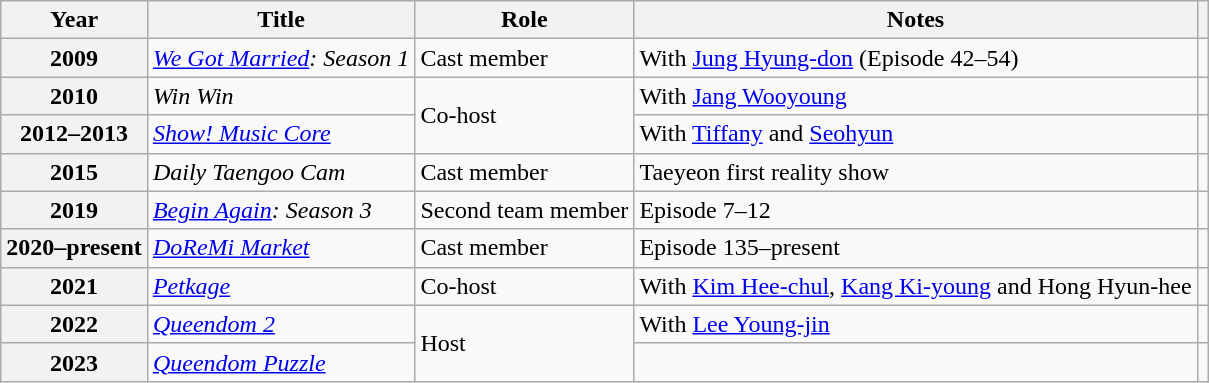<table class="wikitable plainrowheaders sortable">
<tr>
<th scope="col">Year</th>
<th scope="col">Title</th>
<th scope="col">Role</th>
<th scope="col">Notes</th>
<th scope="col" class="unsortable"></th>
</tr>
<tr>
<th scope="row">2009</th>
<td><em><a href='#'>We Got Married</a>: Season 1</em></td>
<td>Cast member</td>
<td>With <a href='#'>Jung Hyung-don</a> (Episode 42–54)</td>
<td style="text-align:center"></td>
</tr>
<tr>
<th scope="row">2010</th>
<td><em>Win Win</em></td>
<td rowspan="2">Co-host</td>
<td>With <a href='#'>Jang Wooyoung</a></td>
<td style="text-align:center"></td>
</tr>
<tr>
<th scope="row">2012–2013</th>
<td><em><a href='#'>Show! Music Core</a></em></td>
<td>With <a href='#'>Tiffany</a> and <a href='#'>Seohyun</a></td>
<td style="text-align:center"></td>
</tr>
<tr>
<th scope="row">2015</th>
<td><em>Daily Taengoo Cam</em></td>
<td>Cast member</td>
<td>Taeyeon first reality show</td>
<td style="text-align:center"></td>
</tr>
<tr>
<th scope="row">2019</th>
<td><em><a href='#'>Begin Again</a>: Season 3</em></td>
<td>Second team member</td>
<td>Episode 7–12</td>
<td style="text-align:center"></td>
</tr>
<tr>
<th scope="row">2020–present</th>
<td><em><a href='#'>DoReMi Market</a></em></td>
<td>Cast member</td>
<td>Episode 135–present</td>
<td style="text-align:center"></td>
</tr>
<tr>
<th scope="row">2021</th>
<td><em><a href='#'>Petkage</a></em></td>
<td>Co-host</td>
<td>With <a href='#'>Kim Hee-chul</a>, <a href='#'>Kang Ki-young</a> and Hong Hyun-hee</td>
<td style="text-align:center"></td>
</tr>
<tr>
<th scope="row">2022</th>
<td><em><a href='#'>Queendom 2</a></em></td>
<td rowspan="2">Host</td>
<td>With <a href='#'>Lee Young-jin</a></td>
<td style="text-align:center"></td>
</tr>
<tr>
<th scope="row">2023</th>
<td><em><a href='#'>Queendom Puzzle</a></em></td>
<td></td>
<td style="text-align:center"></td>
</tr>
</table>
